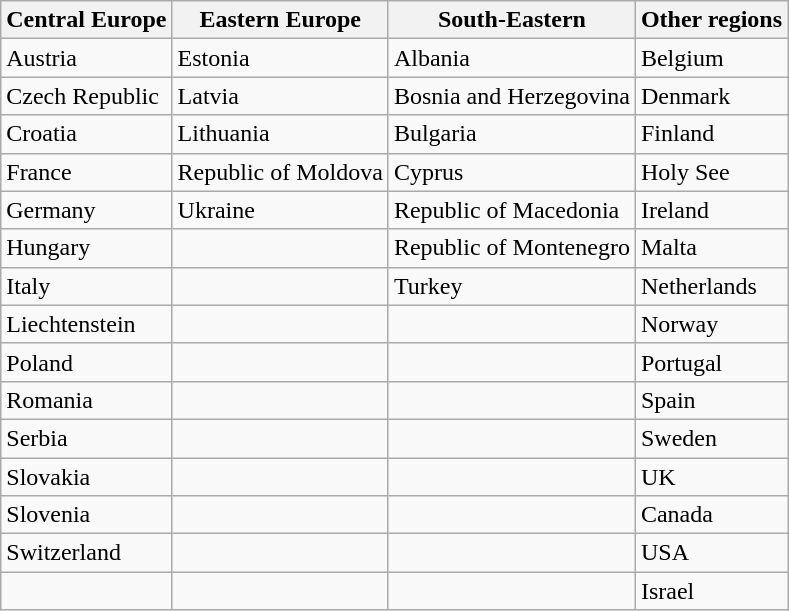<table class="wikitable">
<tr>
<th>Central Europe</th>
<th>Eastern Europe</th>
<th>South-Eastern</th>
<th>Other regions</th>
</tr>
<tr>
<td>Austria</td>
<td>Estonia</td>
<td>Albania</td>
<td>Belgium</td>
</tr>
<tr>
<td>Czech Republic</td>
<td>Latvia</td>
<td>Bosnia and Herzegovina</td>
<td>Denmark</td>
</tr>
<tr>
<td>Croatia</td>
<td>Lithuania</td>
<td>Bulgaria</td>
<td>Finland</td>
</tr>
<tr>
<td>France</td>
<td>Republic of Moldova</td>
<td>Cyprus</td>
<td>Holy See</td>
</tr>
<tr>
<td>Germany</td>
<td>Ukraine</td>
<td>Republic of Macedonia</td>
<td>Ireland</td>
</tr>
<tr>
<td>Hungary</td>
<td></td>
<td>Republic of Montenegro</td>
<td>Malta</td>
</tr>
<tr>
<td>Italy</td>
<td></td>
<td>Turkey</td>
<td>Netherlands</td>
</tr>
<tr>
<td>Liechtenstein</td>
<td></td>
<td></td>
<td>Norway</td>
</tr>
<tr>
<td>Poland</td>
<td></td>
<td></td>
<td>Portugal</td>
</tr>
<tr>
<td>Romania</td>
<td></td>
<td></td>
<td>Spain</td>
</tr>
<tr>
<td>Serbia</td>
<td></td>
<td></td>
<td>Sweden</td>
</tr>
<tr>
<td>Slovakia</td>
<td></td>
<td></td>
<td>UK</td>
</tr>
<tr>
<td>Slovenia</td>
<td></td>
<td></td>
<td>Canada</td>
</tr>
<tr>
<td>Switzerland</td>
<td></td>
<td></td>
<td>USA</td>
</tr>
<tr>
<td></td>
<td></td>
<td></td>
<td>Israel</td>
</tr>
</table>
